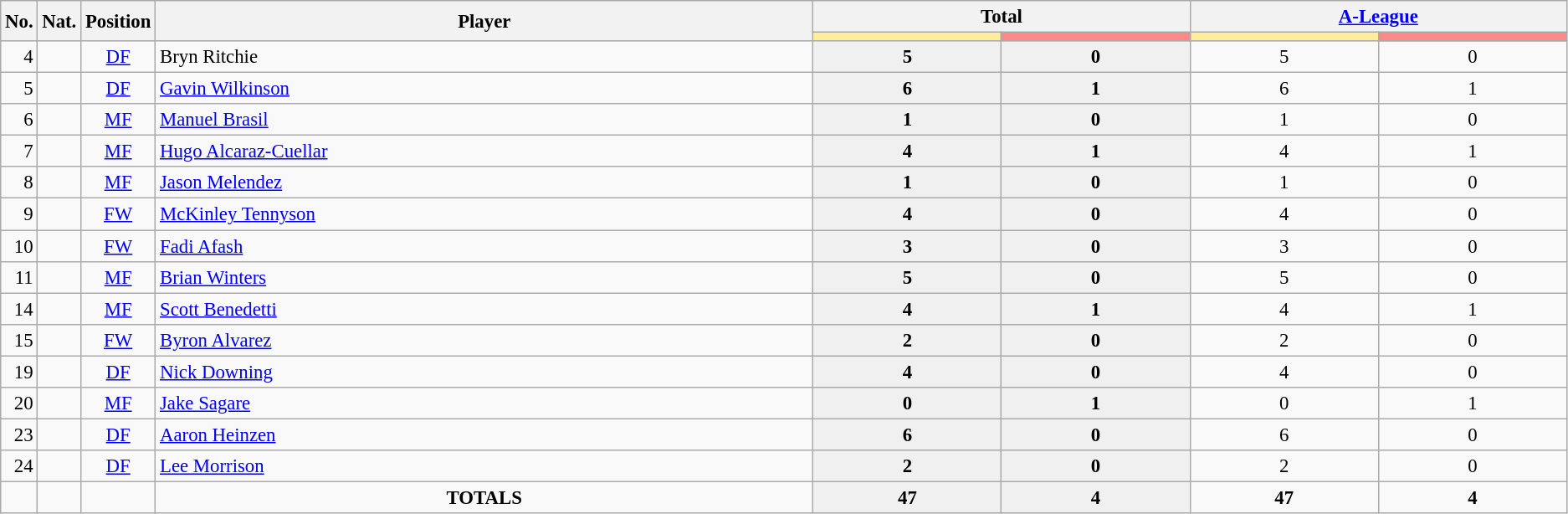<table class="wikitable" style="font-size:95%; text-align:center;">
<tr>
<th rowspan="2" width="1%">No.</th>
<th rowspan="2" width="1%">Nat.</th>
<th rowspan="2" width="1%">Position</th>
<th rowspan="2" width="42%">Player</th>
<th colspan="2">Total</th>
<th colspan="2"><a href='#'>A-League</a></th>
</tr>
<tr>
<th width=60 style="background: #FFEE99"></th>
<th width=60 style="background: #FF8888"></th>
<th width=60 style="background: #FFEE99"></th>
<th width=60 style="background: #FF8888"></th>
</tr>
<tr>
<td style="text-align: right;">4</td>
<td></td>
<td><a href='#'>DF</a></td>
<td style="text-align: left;">Bryn Ritchie</td>
<td style="background: #F0F0F0;"><strong>5</strong></td>
<td style="background: #F0F0F0;"><strong>0</strong></td>
<td>5</td>
<td>0</td>
</tr>
<tr>
<td style="text-align: right;">5</td>
<td></td>
<td><a href='#'>DF</a></td>
<td style="text-align: left;"><a href='#'>Gavin Wilkinson</a></td>
<td style="background: #F0F0F0;"><strong>6</strong></td>
<td style="background: #F0F0F0;"><strong>1</strong></td>
<td>6</td>
<td>1</td>
</tr>
<tr>
<td style="text-align: right;">6</td>
<td></td>
<td><a href='#'>MF</a></td>
<td style="text-align: left;"><a href='#'>Manuel Brasil</a></td>
<td style="background: #F0F0F0;"><strong>1</strong></td>
<td style="background: #F0F0F0;"><strong>0</strong></td>
<td>1</td>
<td>0</td>
</tr>
<tr>
<td style="text-align: right;">7</td>
<td></td>
<td><a href='#'>MF</a></td>
<td style="text-align: left;"><a href='#'>Hugo Alcaraz-Cuellar</a></td>
<td style="background: #F0F0F0;"><strong>4</strong></td>
<td style="background: #F0F0F0;"><strong>1</strong></td>
<td>4</td>
<td>1</td>
</tr>
<tr>
<td style="text-align: right;">8</td>
<td></td>
<td><a href='#'>MF</a></td>
<td style="text-align: left;"><a href='#'>Jason Melendez</a></td>
<td style="background: #F0F0F0;"><strong>1</strong></td>
<td style="background: #F0F0F0;"><strong>0</strong></td>
<td>1</td>
<td>0</td>
</tr>
<tr>
<td style="text-align: right;">9</td>
<td></td>
<td><a href='#'>FW</a></td>
<td style="text-align: left;"><a href='#'>McKinley Tennyson</a></td>
<td style="background: #F0F0F0;"><strong>4</strong></td>
<td style="background: #F0F0F0;"><strong>0</strong></td>
<td>4</td>
<td>0</td>
</tr>
<tr>
<td style="text-align: right;">10</td>
<td></td>
<td><a href='#'>FW</a></td>
<td style="text-align: left;"><a href='#'>Fadi Afash</a></td>
<td style="background: #F0F0F0;"><strong>3</strong></td>
<td style="background: #F0F0F0;"><strong>0</strong></td>
<td>3</td>
<td>0</td>
</tr>
<tr>
<td style="text-align: right;">11</td>
<td></td>
<td><a href='#'>MF</a></td>
<td style="text-align: left;"><a href='#'>Brian Winters</a></td>
<td style="background: #F0F0F0;"><strong>5</strong></td>
<td style="background: #F0F0F0;"><strong>0</strong></td>
<td>5</td>
<td>0</td>
</tr>
<tr>
<td style="text-align: right;">14</td>
<td></td>
<td><a href='#'>MF</a></td>
<td style="text-align: left;"><a href='#'>Scott Benedetti</a></td>
<td style="background: #F0F0F0;"><strong>4</strong></td>
<td style="background: #F0F0F0;"><strong>1</strong></td>
<td>4</td>
<td>1</td>
</tr>
<tr>
<td style="text-align: right;">15</td>
<td></td>
<td><a href='#'>FW</a></td>
<td style="text-align: left;"><a href='#'>Byron Alvarez</a></td>
<td style="background: #F0F0F0;"><strong>2</strong></td>
<td style="background: #F0F0F0;"><strong>0</strong></td>
<td>2</td>
<td>0</td>
</tr>
<tr>
<td style="text-align: right;">19</td>
<td></td>
<td><a href='#'>DF</a></td>
<td style="text-align: left;"><a href='#'>Nick Downing</a></td>
<td style="background: #F0F0F0;"><strong>4</strong></td>
<td style="background: #F0F0F0;"><strong>0</strong></td>
<td>4</td>
<td>0</td>
</tr>
<tr>
<td style="text-align: right;">20</td>
<td></td>
<td><a href='#'>MF</a></td>
<td style="text-align: left;"><a href='#'>Jake Sagare</a></td>
<td style="background: #F0F0F0;"><strong>0</strong></td>
<td style="background: #F0F0F0;"><strong>1</strong></td>
<td>0</td>
<td>1</td>
</tr>
<tr>
<td style="text-align: right;">23</td>
<td></td>
<td><a href='#'>DF</a></td>
<td style="text-align: left;"><a href='#'>Aaron Heinzen</a></td>
<td style="background: #F0F0F0;"><strong>6</strong></td>
<td style="background: #F0F0F0;"><strong>0</strong></td>
<td>6</td>
<td>0</td>
</tr>
<tr>
<td style="text-align: right;">24</td>
<td></td>
<td><a href='#'>DF</a></td>
<td style="text-align: left;"><a href='#'>Lee Morrison</a></td>
<td style="background: #F0F0F0;"><strong>2</strong></td>
<td style="background: #F0F0F0;"><strong>0</strong></td>
<td>2</td>
<td>0</td>
</tr>
<tr>
<td></td>
<td></td>
<td></td>
<td><strong>TOTALS</strong></td>
<td style="background: #F0F0F0;"><strong>47</strong></td>
<td style="background: #F0F0F0;"><strong>4</strong></td>
<td><strong>47</strong></td>
<td><strong>4</strong></td>
</tr>
</table>
